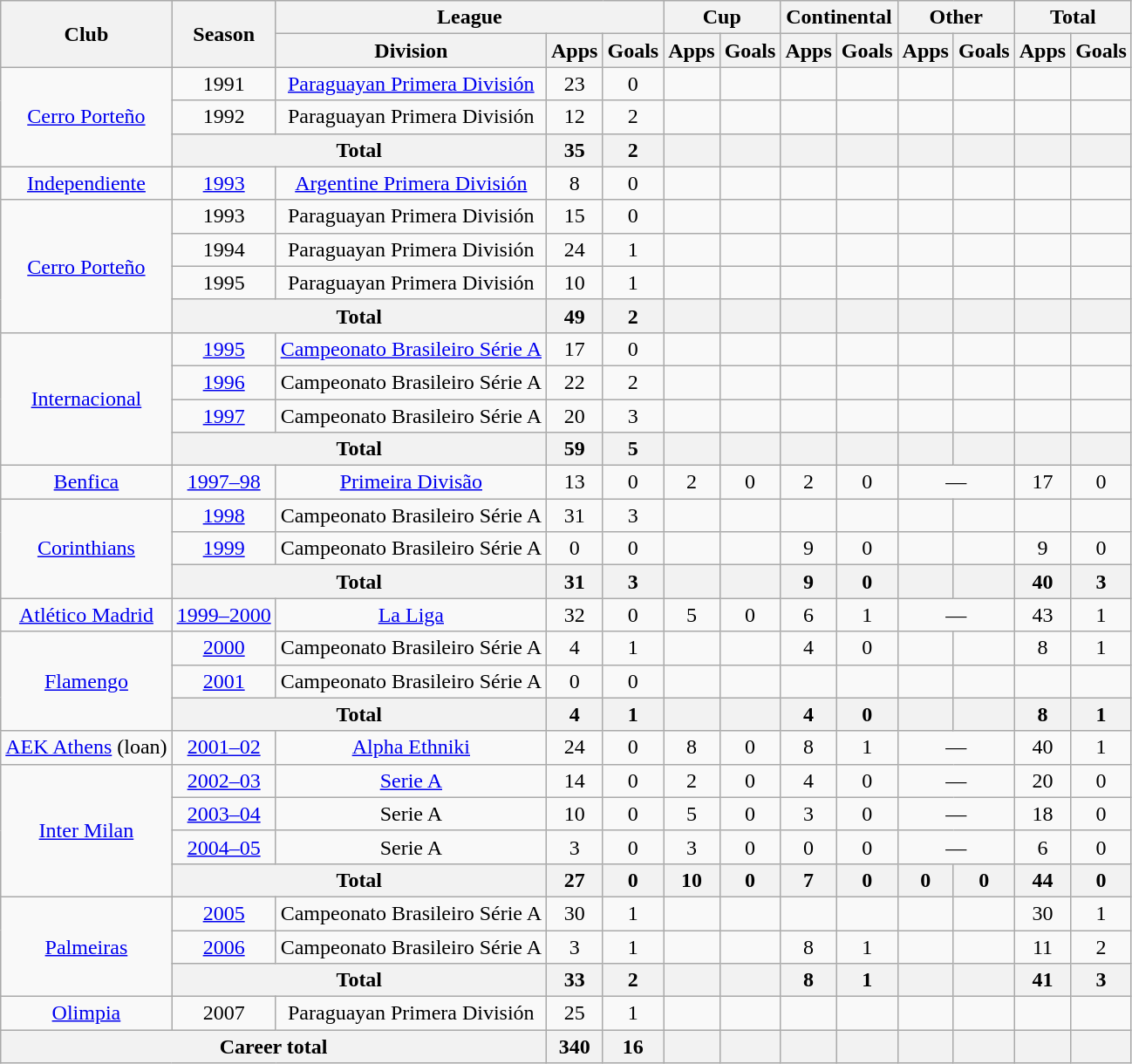<table class="wikitable" style="text-align:center">
<tr>
<th rowspan="2">Club</th>
<th rowspan="2">Season</th>
<th colspan="3">League</th>
<th colspan="2">Cup</th>
<th colspan="2">Continental</th>
<th colspan="2">Other</th>
<th colspan="2">Total</th>
</tr>
<tr>
<th>Division</th>
<th>Apps</th>
<th>Goals</th>
<th>Apps</th>
<th>Goals</th>
<th>Apps</th>
<th>Goals</th>
<th>Apps</th>
<th>Goals</th>
<th>Apps</th>
<th>Goals</th>
</tr>
<tr>
<td rowspan="3"><a href='#'>Cerro Porteño</a></td>
<td>1991</td>
<td><a href='#'>Paraguayan Primera División</a></td>
<td>23</td>
<td>0</td>
<td></td>
<td></td>
<td></td>
<td></td>
<td></td>
<td></td>
<td></td>
<td></td>
</tr>
<tr>
<td>1992</td>
<td>Paraguayan Primera División</td>
<td>12</td>
<td>2</td>
<td></td>
<td></td>
<td></td>
<td></td>
<td></td>
<td></td>
<td></td>
<td></td>
</tr>
<tr>
<th colspan="2">Total</th>
<th>35</th>
<th>2</th>
<th></th>
<th></th>
<th></th>
<th></th>
<th></th>
<th></th>
<th></th>
<th></th>
</tr>
<tr>
<td><a href='#'>Independiente</a></td>
<td><a href='#'>1993</a></td>
<td><a href='#'>Argentine Primera División</a></td>
<td>8</td>
<td>0</td>
<td></td>
<td></td>
<td></td>
<td></td>
<td></td>
<td></td>
<td></td>
<td></td>
</tr>
<tr>
<td rowspan="4"><a href='#'>Cerro Porteño</a></td>
<td>1993</td>
<td>Paraguayan Primera División</td>
<td>15</td>
<td>0</td>
<td></td>
<td></td>
<td></td>
<td></td>
<td></td>
<td></td>
<td></td>
<td></td>
</tr>
<tr>
<td>1994</td>
<td>Paraguayan Primera División</td>
<td>24</td>
<td>1</td>
<td></td>
<td></td>
<td></td>
<td></td>
<td></td>
<td></td>
<td></td>
<td></td>
</tr>
<tr>
<td>1995</td>
<td>Paraguayan Primera División</td>
<td>10</td>
<td>1</td>
<td></td>
<td></td>
<td></td>
<td></td>
<td></td>
<td></td>
<td></td>
<td></td>
</tr>
<tr>
<th colspan="2">Total</th>
<th>49</th>
<th>2</th>
<th></th>
<th></th>
<th></th>
<th></th>
<th></th>
<th></th>
<th></th>
<th></th>
</tr>
<tr>
<td rowspan="4"><a href='#'>Internacional</a></td>
<td><a href='#'>1995</a></td>
<td><a href='#'>Campeonato Brasileiro Série A</a></td>
<td>17</td>
<td>0</td>
<td></td>
<td></td>
<td></td>
<td></td>
<td></td>
<td></td>
<td></td>
<td></td>
</tr>
<tr>
<td><a href='#'>1996</a></td>
<td>Campeonato Brasileiro Série A</td>
<td>22</td>
<td>2</td>
<td></td>
<td></td>
<td></td>
<td></td>
<td></td>
<td></td>
<td></td>
<td></td>
</tr>
<tr>
<td><a href='#'>1997</a></td>
<td>Campeonato Brasileiro Série A</td>
<td>20</td>
<td>3</td>
<td></td>
<td></td>
<td></td>
<td></td>
<td></td>
<td></td>
<td></td>
<td></td>
</tr>
<tr>
<th colspan="2">Total</th>
<th>59</th>
<th>5</th>
<th></th>
<th></th>
<th></th>
<th></th>
<th></th>
<th></th>
<th></th>
<th></th>
</tr>
<tr>
<td><a href='#'>Benfica</a></td>
<td><a href='#'>1997–98</a></td>
<td><a href='#'>Primeira Divisão</a></td>
<td>13</td>
<td>0</td>
<td>2</td>
<td>0</td>
<td>2</td>
<td>0</td>
<td colspan="2">—</td>
<td>17</td>
<td>0</td>
</tr>
<tr>
<td rowspan="3"><a href='#'>Corinthians</a></td>
<td><a href='#'>1998</a></td>
<td>Campeonato Brasileiro Série A</td>
<td>31</td>
<td>3</td>
<td></td>
<td></td>
<td></td>
<td></td>
<td></td>
<td></td>
<td></td>
<td></td>
</tr>
<tr>
<td><a href='#'>1999</a></td>
<td>Campeonato Brasileiro Série A</td>
<td>0</td>
<td>0</td>
<td></td>
<td></td>
<td>9</td>
<td>0</td>
<td></td>
<td></td>
<td>9</td>
<td>0</td>
</tr>
<tr>
<th colspan="2">Total</th>
<th>31</th>
<th>3</th>
<th></th>
<th></th>
<th>9</th>
<th>0</th>
<th></th>
<th></th>
<th>40</th>
<th>3</th>
</tr>
<tr>
<td><a href='#'>Atlético Madrid</a></td>
<td><a href='#'>1999–2000</a></td>
<td><a href='#'>La Liga</a></td>
<td>32</td>
<td>0</td>
<td>5</td>
<td>0</td>
<td>6</td>
<td>1</td>
<td colspan="2">—</td>
<td>43</td>
<td>1</td>
</tr>
<tr>
<td rowspan="3"><a href='#'>Flamengo</a></td>
<td><a href='#'>2000</a></td>
<td>Campeonato Brasileiro Série A</td>
<td>4</td>
<td>1</td>
<td></td>
<td></td>
<td>4</td>
<td>0</td>
<td></td>
<td></td>
<td>8</td>
<td>1</td>
</tr>
<tr>
<td><a href='#'>2001</a></td>
<td>Campeonato Brasileiro Série A</td>
<td>0</td>
<td>0</td>
<td></td>
<td></td>
<td></td>
<td></td>
<td></td>
<td></td>
<td></td>
<td></td>
</tr>
<tr>
<th colspan="2">Total</th>
<th>4</th>
<th>1</th>
<th></th>
<th></th>
<th>4</th>
<th>0</th>
<th></th>
<th></th>
<th>8</th>
<th>1</th>
</tr>
<tr>
<td><a href='#'>AEK Athens</a> (loan)</td>
<td><a href='#'>2001–02</a></td>
<td><a href='#'>Alpha Ethniki</a></td>
<td>24</td>
<td>0</td>
<td>8</td>
<td>0</td>
<td>8</td>
<td>1</td>
<td colspan="2">—</td>
<td>40</td>
<td>1</td>
</tr>
<tr>
<td rowspan="4"><a href='#'>Inter Milan</a></td>
<td><a href='#'>2002–03</a></td>
<td><a href='#'>Serie A</a></td>
<td>14</td>
<td>0</td>
<td>2</td>
<td>0</td>
<td>4</td>
<td>0</td>
<td colspan="2">—</td>
<td>20</td>
<td>0</td>
</tr>
<tr>
<td><a href='#'>2003–04</a></td>
<td>Serie A</td>
<td>10</td>
<td>0</td>
<td>5</td>
<td>0</td>
<td>3</td>
<td>0</td>
<td colspan="2">—</td>
<td>18</td>
<td>0</td>
</tr>
<tr>
<td><a href='#'>2004–05</a></td>
<td>Serie A</td>
<td>3</td>
<td>0</td>
<td>3</td>
<td>0</td>
<td>0</td>
<td>0</td>
<td colspan="2">—</td>
<td>6</td>
<td>0</td>
</tr>
<tr>
<th colspan="2">Total</th>
<th>27</th>
<th>0</th>
<th>10</th>
<th>0</th>
<th>7</th>
<th>0</th>
<th>0</th>
<th>0</th>
<th>44</th>
<th>0</th>
</tr>
<tr>
<td rowspan="3"><a href='#'>Palmeiras</a></td>
<td><a href='#'>2005</a></td>
<td>Campeonato Brasileiro Série A</td>
<td>30</td>
<td>1</td>
<td></td>
<td></td>
<td></td>
<td></td>
<td></td>
<td></td>
<td>30</td>
<td>1</td>
</tr>
<tr>
<td><a href='#'>2006</a></td>
<td>Campeonato Brasileiro Série A</td>
<td>3</td>
<td>1</td>
<td></td>
<td></td>
<td>8</td>
<td>1</td>
<td></td>
<td></td>
<td>11</td>
<td>2</td>
</tr>
<tr>
<th colspan="2">Total</th>
<th>33</th>
<th>2</th>
<th></th>
<th></th>
<th>8</th>
<th>1</th>
<th></th>
<th></th>
<th>41</th>
<th>3</th>
</tr>
<tr>
<td><a href='#'>Olimpia</a></td>
<td>2007</td>
<td>Paraguayan Primera División</td>
<td>25</td>
<td>1</td>
<td></td>
<td></td>
<td></td>
<td></td>
<td></td>
<td></td>
<td></td>
<td></td>
</tr>
<tr>
<th colspan="3">Career total</th>
<th>340</th>
<th>16</th>
<th></th>
<th></th>
<th></th>
<th></th>
<th></th>
<th></th>
<th></th>
<th></th>
</tr>
</table>
